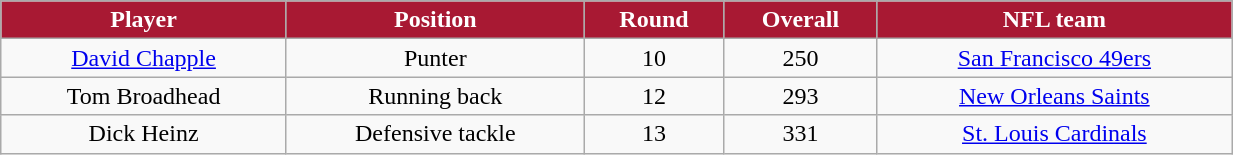<table class="wikitable" width="65%">
<tr align="center"  style="background:#A81933;color:#FFFFFF;">
<td><strong>Player</strong></td>
<td><strong>Position</strong></td>
<td><strong>Round</strong></td>
<td><strong>Overall</strong></td>
<td><strong>NFL team</strong></td>
</tr>
<tr align="center" bgcolor="">
<td><a href='#'>David Chapple</a></td>
<td>Punter</td>
<td>10</td>
<td>250</td>
<td><a href='#'>San Francisco 49ers</a></td>
</tr>
<tr align="center" bgcolor="">
<td>Tom Broadhead</td>
<td>Running back</td>
<td>12</td>
<td>293</td>
<td><a href='#'>New Orleans Saints</a></td>
</tr>
<tr align="center" bgcolor="">
<td>Dick Heinz</td>
<td>Defensive tackle</td>
<td>13</td>
<td>331</td>
<td><a href='#'>St. Louis Cardinals</a></td>
</tr>
</table>
